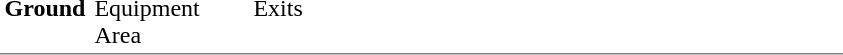<table table border=0 cellspacing=0 cellpadding=3>
<tr>
<td style="border-bottom:solid 1px gray;" width=50 rowspan=10 valign=top><strong>Ground</strong></td>
</tr>
<tr>
<td style="border-bottom:solid 1px gray;" width=100 rowspan=2 valign=top>Equipment Area</td>
<td style="border-bottom:solid 1px gray;" width=390 rowspan=2 valign=top>Exits</td>
</tr>
</table>
